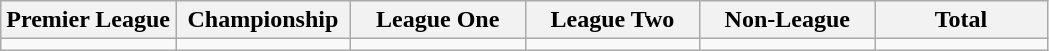<table class="wikitable">
<tr>
<th width="16.7%">Premier League</th>
<th width="16.7%">Championship</th>
<th width="16.7%">League One</th>
<th width="16.7%">League Two</th>
<th width="16.7%">Non-League</th>
<th width="16.7%">Total</th>
</tr>
<tr>
<td></td>
<td></td>
<td></td>
<td></td>
<td></td>
<td></td>
</tr>
</table>
